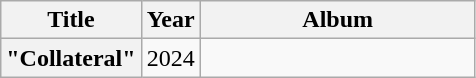<table class="wikitable plainrowheaders" style="text-align:center;">
<tr>
<th scope="col">Title</th>
<th scope="col">Year</th>
<th scope="col" style="width:11em;">Album</th>
</tr>
<tr>
<th scope="row">"Collateral"</th>
<td>2024</td>
<td></td>
</tr>
</table>
